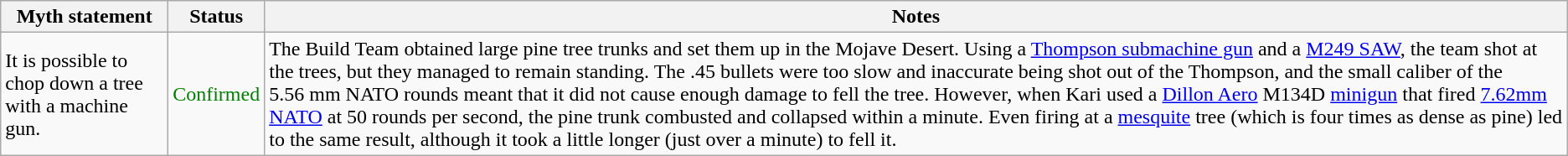<table class="wikitable plainrowheaders">
<tr>
<th>Myth statement</th>
<th>Status</th>
<th>Notes</th>
</tr>
<tr>
<td>It is possible to chop down a tree with a machine gun.</td>
<td style="color:green">Confirmed</td>
<td>The Build Team obtained large pine tree trunks and set them up in the Mojave Desert. Using a <a href='#'>Thompson submachine gun</a> and a <a href='#'>M249 SAW</a>, the team shot at the trees, but they managed to remain standing. The .45 bullets were too slow and inaccurate being shot out of the Thompson, and the small caliber of the 5.56 mm NATO rounds meant that it did not cause enough damage to fell the tree. However, when Kari used a <a href='#'>Dillon Aero</a> M134D <a href='#'>minigun</a> that fired <a href='#'>7.62mm NATO</a> at 50 rounds per second, the pine trunk combusted and collapsed within a minute. Even firing at a <a href='#'>mesquite</a> tree (which is four times as dense as pine) led to the same result, although it took a little longer (just over a minute) to fell it.</td>
</tr>
</table>
